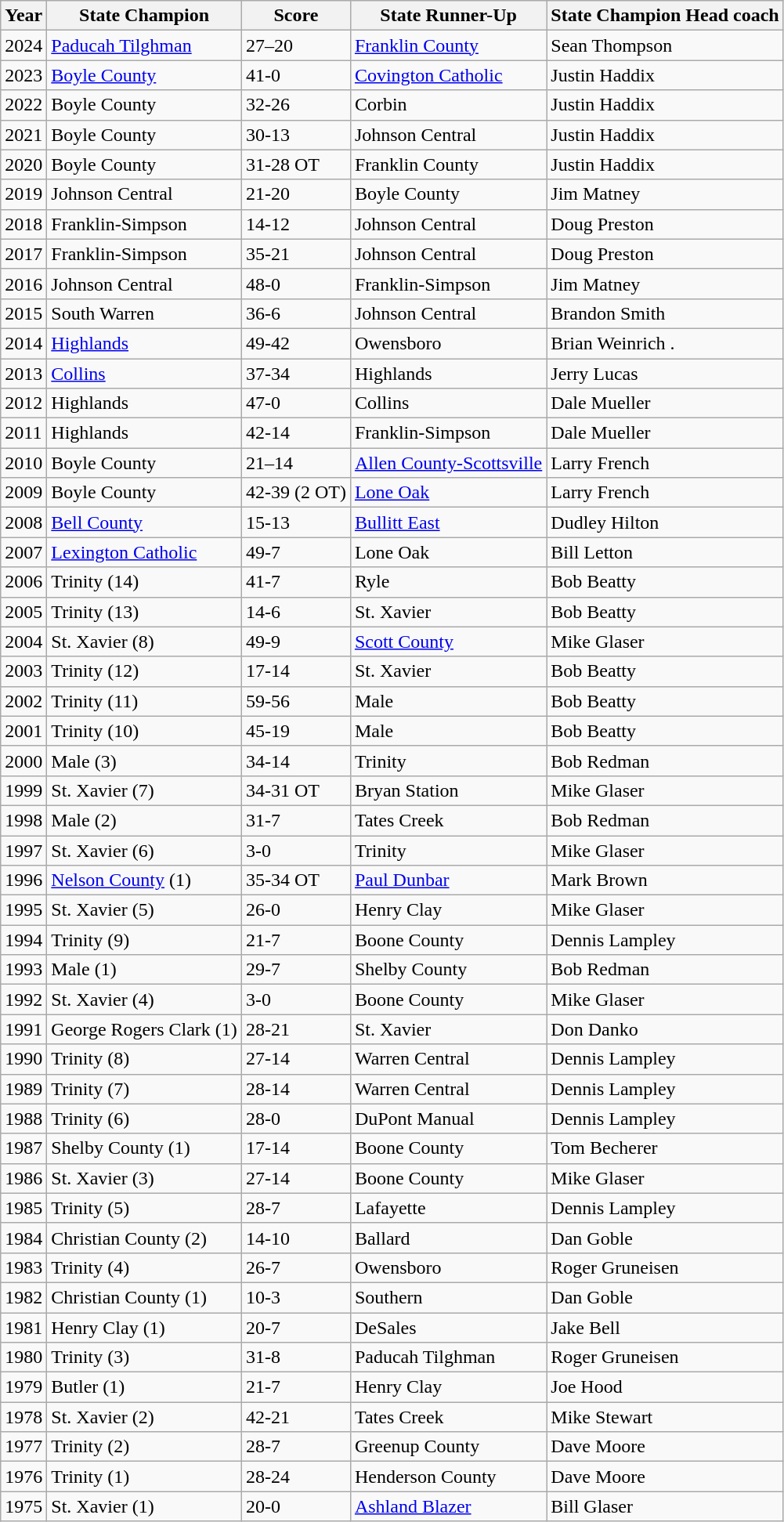<table class="wikitable">
<tr>
<th>Year</th>
<th>State Champion</th>
<th>Score</th>
<th>State Runner-Up</th>
<th>State Champion Head coach</th>
</tr>
<tr>
<td>2024</td>
<td><a href='#'>Paducah Tilghman</a></td>
<td>27–20</td>
<td><a href='#'>Franklin County</a></td>
<td>Sean Thompson</td>
</tr>
<tr>
<td>2023</td>
<td><a href='#'>Boyle County</a></td>
<td>41-0</td>
<td><a href='#'>Covington Catholic</a></td>
<td>Justin Haddix</td>
</tr>
<tr>
<td>2022</td>
<td>Boyle County</td>
<td>32-26</td>
<td>Corbin</td>
<td>Justin Haddix</td>
</tr>
<tr>
<td>2021</td>
<td>Boyle County</td>
<td>30-13</td>
<td>Johnson Central</td>
<td>Justin Haddix</td>
</tr>
<tr>
<td>2020</td>
<td>Boyle County</td>
<td>31-28 OT</td>
<td>Franklin County</td>
<td>Justin Haddix</td>
</tr>
<tr>
<td>2019</td>
<td>Johnson Central</td>
<td>21-20</td>
<td>Boyle County</td>
<td>Jim Matney</td>
</tr>
<tr>
<td>2018</td>
<td>Franklin-Simpson</td>
<td>14-12</td>
<td>Johnson Central</td>
<td>Doug Preston</td>
</tr>
<tr>
<td>2017</td>
<td>Franklin-Simpson</td>
<td>35-21</td>
<td>Johnson Central</td>
<td>Doug Preston</td>
</tr>
<tr>
<td>2016</td>
<td>Johnson Central</td>
<td>48-0</td>
<td>Franklin-Simpson</td>
<td>Jim Matney</td>
</tr>
<tr>
<td>2015</td>
<td>South Warren</td>
<td>36-6</td>
<td>Johnson Central</td>
<td>Brandon Smith</td>
</tr>
<tr>
<td>2014</td>
<td><a href='#'>Highlands</a></td>
<td>49-42</td>
<td>Owensboro</td>
<td>Brian Weinrich .</td>
</tr>
<tr>
<td>2013</td>
<td><a href='#'>Collins</a></td>
<td>37-34</td>
<td>Highlands</td>
<td>Jerry Lucas</td>
</tr>
<tr>
<td>2012</td>
<td>Highlands</td>
<td>47-0</td>
<td>Collins</td>
<td>Dale Mueller</td>
</tr>
<tr>
<td>2011</td>
<td>Highlands</td>
<td>42-14</td>
<td>Franklin-Simpson</td>
<td>Dale Mueller</td>
</tr>
<tr>
<td>2010</td>
<td>Boyle County</td>
<td>21–14</td>
<td><a href='#'>Allen County-Scottsville</a></td>
<td>Larry French</td>
</tr>
<tr>
<td>2009</td>
<td>Boyle County</td>
<td>42-39 (2 OT)</td>
<td><a href='#'>Lone Oak</a></td>
<td>Larry French</td>
</tr>
<tr>
<td>2008</td>
<td><a href='#'>Bell County</a></td>
<td>15-13</td>
<td><a href='#'>Bullitt East</a></td>
<td>Dudley Hilton</td>
</tr>
<tr>
<td>2007</td>
<td><a href='#'>Lexington Catholic</a></td>
<td>49-7</td>
<td>Lone Oak</td>
<td>Bill Letton</td>
</tr>
<tr>
<td>2006</td>
<td>Trinity (14)</td>
<td>41-7</td>
<td>Ryle</td>
<td>Bob Beatty</td>
</tr>
<tr>
<td>2005</td>
<td>Trinity (13)</td>
<td>14-6</td>
<td>St. Xavier</td>
<td>Bob Beatty</td>
</tr>
<tr>
<td>2004</td>
<td>St. Xavier (8)</td>
<td>49-9</td>
<td><a href='#'>Scott County</a></td>
<td>Mike Glaser</td>
</tr>
<tr>
<td>2003</td>
<td>Trinity (12)</td>
<td>17-14</td>
<td>St. Xavier</td>
<td>Bob Beatty</td>
</tr>
<tr>
<td>2002</td>
<td>Trinity (11)</td>
<td>59-56</td>
<td>Male</td>
<td>Bob Beatty</td>
</tr>
<tr>
<td>2001</td>
<td>Trinity (10)</td>
<td>45-19</td>
<td>Male</td>
<td>Bob Beatty</td>
</tr>
<tr>
<td>2000</td>
<td>Male (3)</td>
<td>34-14</td>
<td>Trinity</td>
<td>Bob Redman</td>
</tr>
<tr>
<td>1999</td>
<td>St. Xavier (7)</td>
<td>34-31 OT</td>
<td>Bryan Station</td>
<td>Mike Glaser</td>
</tr>
<tr>
<td>1998</td>
<td>Male (2)</td>
<td>31-7</td>
<td>Tates Creek</td>
<td>Bob Redman</td>
</tr>
<tr>
<td>1997</td>
<td>St. Xavier (6)</td>
<td>3-0</td>
<td>Trinity</td>
<td>Mike Glaser</td>
</tr>
<tr>
<td>1996</td>
<td><a href='#'>Nelson County</a> (1)</td>
<td>35-34 OT</td>
<td><a href='#'>Paul Dunbar</a></td>
<td>Mark Brown</td>
</tr>
<tr>
<td>1995</td>
<td>St. Xavier (5)</td>
<td>26-0</td>
<td>Henry Clay</td>
<td>Mike Glaser</td>
</tr>
<tr>
<td>1994</td>
<td>Trinity (9)</td>
<td>21-7</td>
<td>Boone County</td>
<td>Dennis Lampley</td>
</tr>
<tr>
<td>1993</td>
<td>Male (1)</td>
<td>29-7</td>
<td>Shelby County</td>
<td>Bob Redman</td>
</tr>
<tr>
<td>1992</td>
<td>St. Xavier (4)</td>
<td>3-0</td>
<td>Boone County</td>
<td>Mike Glaser</td>
</tr>
<tr>
<td>1991</td>
<td>George Rogers Clark (1)</td>
<td>28-21</td>
<td>St. Xavier</td>
<td>Don Danko</td>
</tr>
<tr>
<td>1990</td>
<td>Trinity (8)</td>
<td>27-14</td>
<td>Warren Central</td>
<td>Dennis Lampley</td>
</tr>
<tr>
<td>1989</td>
<td>Trinity (7)</td>
<td>28-14</td>
<td>Warren Central</td>
<td>Dennis Lampley</td>
</tr>
<tr>
<td>1988</td>
<td>Trinity (6)</td>
<td>28-0</td>
<td>DuPont Manual</td>
<td>Dennis Lampley</td>
</tr>
<tr>
<td>1987</td>
<td>Shelby County (1)</td>
<td>17-14</td>
<td>Boone County</td>
<td>Tom Becherer</td>
</tr>
<tr>
<td>1986</td>
<td>St. Xavier (3)</td>
<td>27-14</td>
<td>Boone County</td>
<td>Mike Glaser</td>
</tr>
<tr>
<td>1985</td>
<td>Trinity (5)</td>
<td>28-7</td>
<td>Lafayette</td>
<td>Dennis Lampley</td>
</tr>
<tr>
<td>1984</td>
<td>Christian County (2)</td>
<td>14-10</td>
<td>Ballard</td>
<td>Dan Goble</td>
</tr>
<tr>
<td>1983</td>
<td>Trinity (4)</td>
<td>26-7</td>
<td>Owensboro</td>
<td>Roger Gruneisen</td>
</tr>
<tr>
<td>1982</td>
<td>Christian County (1)</td>
<td>10-3</td>
<td>Southern</td>
<td>Dan Goble</td>
</tr>
<tr>
<td>1981</td>
<td>Henry Clay (1)</td>
<td>20-7</td>
<td>DeSales</td>
<td>Jake Bell</td>
</tr>
<tr>
<td>1980</td>
<td>Trinity (3)</td>
<td>31-8</td>
<td>Paducah Tilghman</td>
<td>Roger Gruneisen</td>
</tr>
<tr>
<td>1979</td>
<td>Butler (1)</td>
<td>21-7</td>
<td>Henry Clay</td>
<td>Joe Hood</td>
</tr>
<tr>
<td>1978</td>
<td>St. Xavier (2)</td>
<td>42-21</td>
<td>Tates Creek</td>
<td>Mike Stewart</td>
</tr>
<tr>
<td>1977</td>
<td>Trinity (2)</td>
<td>28-7</td>
<td>Greenup County</td>
<td>Dave Moore</td>
</tr>
<tr>
<td>1976</td>
<td>Trinity (1)</td>
<td>28-24</td>
<td>Henderson County</td>
<td>Dave Moore</td>
</tr>
<tr>
<td>1975</td>
<td>St. Xavier (1)</td>
<td>20-0</td>
<td><a href='#'>Ashland Blazer</a></td>
<td>Bill Glaser</td>
</tr>
</table>
